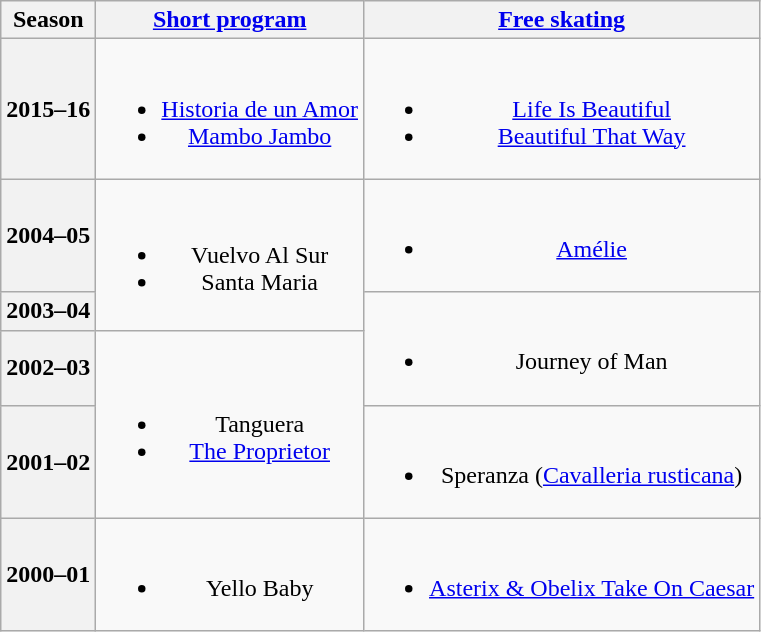<table class=wikitable style=text-align:center>
<tr>
<th>Season</th>
<th><a href='#'>Short program</a></th>
<th><a href='#'>Free skating</a></th>
</tr>
<tr>
<th>2015–16</th>
<td><br><ul><li><a href='#'>Historia de un Amor</a></li><li><a href='#'>Mambo Jambo</a></li></ul></td>
<td><br><ul><li><a href='#'>Life Is Beautiful</a> <br></li><li><a href='#'>Beautiful That Way</a></li></ul></td>
</tr>
<tr>
<th>2004–05 <br> </th>
<td rowspan=2><br><ul><li>Vuelvo Al Sur <br></li><li>Santa Maria <br></li></ul></td>
<td><br><ul><li><a href='#'>Amélie</a> <br></li></ul></td>
</tr>
<tr>
<th>2003–04 <br> </th>
<td rowspan=2><br><ul><li>Journey of Man <br></li></ul></td>
</tr>
<tr>
<th>2002–03 <br> </th>
<td rowspan=2><br><ul><li>Tanguera <br></li><li><a href='#'>The Proprietor</a> <br></li></ul></td>
</tr>
<tr>
<th>2001–02 <br> </th>
<td><br><ul><li>Speranza (<a href='#'>Cavalleria rusticana</a>) <br></li></ul></td>
</tr>
<tr>
<th>2000–01 <br> </th>
<td><br><ul><li>Yello Baby <br></li></ul></td>
<td><br><ul><li><a href='#'>Asterix & Obelix Take On Caesar</a> <br></li></ul></td>
</tr>
</table>
